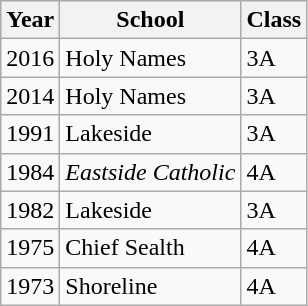<table class="wikitable">
<tr>
<th>Year</th>
<th>School</th>
<th>Class</th>
</tr>
<tr>
<td>2016</td>
<td>Holy Names</td>
<td>3A</td>
</tr>
<tr>
<td>2014</td>
<td>Holy Names</td>
<td>3A</td>
</tr>
<tr>
<td>1991</td>
<td>Lakeside</td>
<td>3A</td>
</tr>
<tr>
<td>1984</td>
<td><em>Eastside Catholic</em></td>
<td>4A</td>
</tr>
<tr>
<td>1982</td>
<td>Lakeside</td>
<td>3A</td>
</tr>
<tr>
<td>1975</td>
<td>Chief Sealth</td>
<td>4A</td>
</tr>
<tr>
<td>1973</td>
<td>Shoreline</td>
<td>4A</td>
</tr>
</table>
